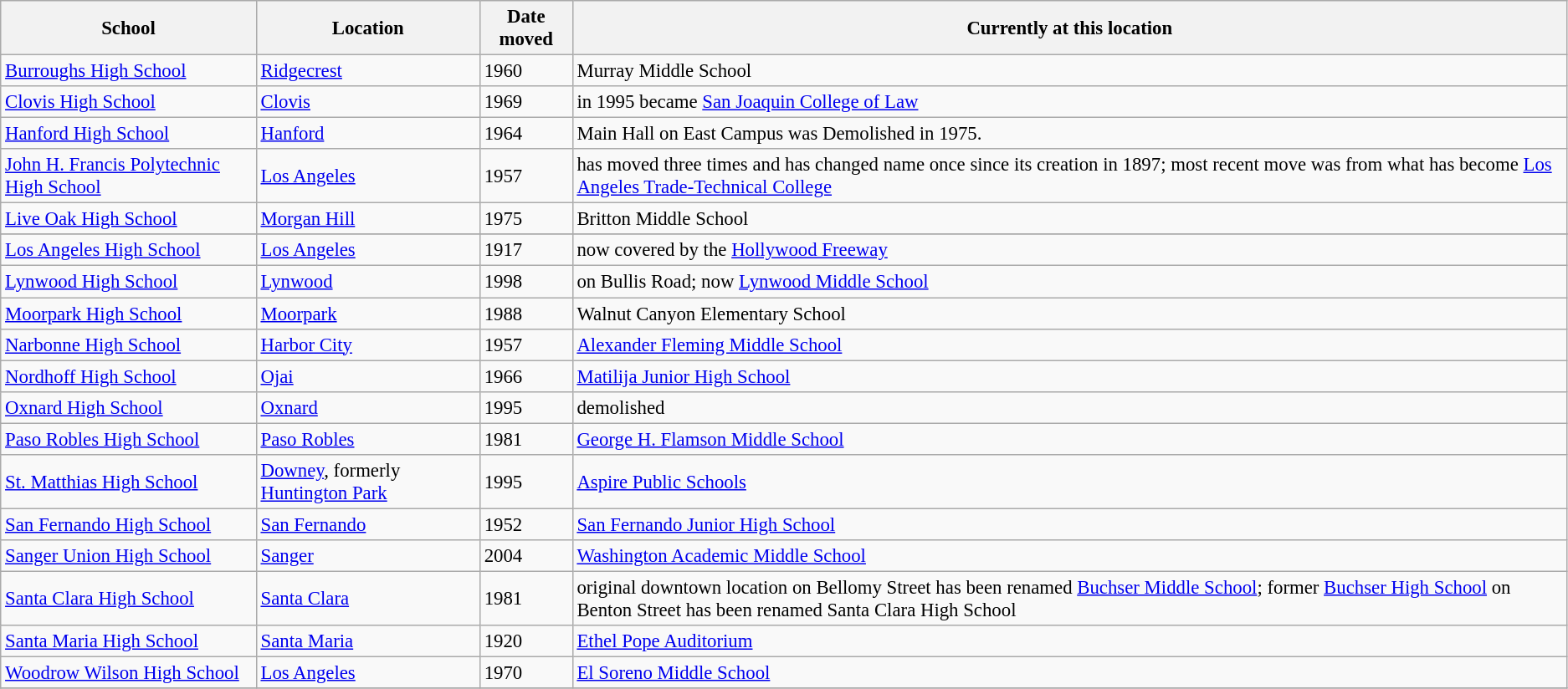<table class="wikitable sortable" style="font-size:95%; ">
<tr>
<th>School</th>
<th>Location</th>
<th>Date moved</th>
<th>Currently at this location</th>
</tr>
<tr>
<td><a href='#'>Burroughs High School</a></td>
<td><a href='#'>Ridgecrest</a></td>
<td>1960</td>
<td>Murray Middle School</td>
</tr>
<tr>
<td><a href='#'>Clovis High School</a></td>
<td><a href='#'>Clovis</a></td>
<td>1969</td>
<td>in 1995 became <a href='#'>San Joaquin College of Law</a></td>
</tr>
<tr>
<td><a href='#'>Hanford High School</a></td>
<td><a href='#'>Hanford</a></td>
<td>1964</td>
<td>Main Hall on East Campus was Demolished in 1975.</td>
</tr>
<tr>
<td><a href='#'>John H. Francis Polytechnic High School</a></td>
<td><a href='#'>Los Angeles</a></td>
<td>1957</td>
<td>has moved three times and has changed name once since its creation in 1897; most recent move was from what has become <a href='#'>Los Angeles Trade-Technical College</a></td>
</tr>
<tr>
<td><a href='#'>Live Oak High School</a></td>
<td><a href='#'>Morgan Hill</a></td>
<td>1975</td>
<td>Britton Middle School</td>
</tr>
<tr>
</tr>
<tr>
<td><a href='#'>Los Angeles High School</a></td>
<td><a href='#'>Los Angeles</a></td>
<td>1917</td>
<td>now covered by the <a href='#'>Hollywood Freeway</a></td>
</tr>
<tr>
<td><a href='#'>Lynwood High School</a></td>
<td><a href='#'>Lynwood</a></td>
<td>1998</td>
<td>on Bullis Road; now <a href='#'>Lynwood Middle School</a></td>
</tr>
<tr>
<td><a href='#'>Moorpark High School</a></td>
<td><a href='#'>Moorpark</a></td>
<td>1988</td>
<td>Walnut Canyon Elementary School</td>
</tr>
<tr>
<td><a href='#'>Narbonne High School</a></td>
<td><a href='#'>Harbor City</a></td>
<td>1957</td>
<td><a href='#'>Alexander Fleming Middle School</a></td>
</tr>
<tr>
<td><a href='#'>Nordhoff High School</a></td>
<td><a href='#'>Ojai</a></td>
<td>1966</td>
<td><a href='#'>Matilija Junior High School</a></td>
</tr>
<tr>
<td><a href='#'>Oxnard High School</a></td>
<td><a href='#'>Oxnard</a></td>
<td>1995</td>
<td>demolished</td>
</tr>
<tr>
<td><a href='#'>Paso Robles High School</a></td>
<td><a href='#'>Paso Robles</a></td>
<td>1981</td>
<td><a href='#'>George H. Flamson Middle School</a></td>
</tr>
<tr>
<td><a href='#'>St. Matthias High School</a></td>
<td><a href='#'>Downey</a>, formerly <a href='#'>Huntington Park</a></td>
<td>1995</td>
<td><a href='#'>Aspire Public Schools</a></td>
</tr>
<tr>
<td><a href='#'>San Fernando High School</a></td>
<td><a href='#'>San Fernando</a></td>
<td>1952</td>
<td><a href='#'>San Fernando Junior High School</a></td>
</tr>
<tr>
<td><a href='#'>Sanger Union High School</a></td>
<td><a href='#'>Sanger</a></td>
<td>2004</td>
<td><a href='#'>Washington Academic Middle School</a></td>
</tr>
<tr>
<td><a href='#'>Santa Clara High School</a></td>
<td><a href='#'>Santa Clara</a></td>
<td>1981</td>
<td>original downtown location on Bellomy Street has been renamed <a href='#'>Buchser Middle School</a>; former <a href='#'>Buchser High School</a> on Benton Street has been renamed Santa Clara High School</td>
</tr>
<tr>
<td><a href='#'>Santa Maria High School</a></td>
<td><a href='#'>Santa Maria</a></td>
<td>1920</td>
<td><a href='#'>Ethel Pope Auditorium</a></td>
</tr>
<tr>
<td><a href='#'>Woodrow Wilson High School</a></td>
<td><a href='#'>Los Angeles</a></td>
<td>1970</td>
<td><a href='#'>El Soreno Middle School</a></td>
</tr>
<tr>
</tr>
</table>
